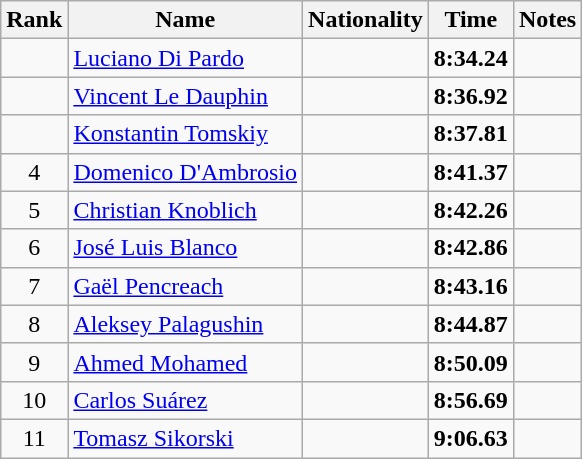<table class="wikitable sortable" style="text-align:center">
<tr>
<th>Rank</th>
<th>Name</th>
<th>Nationality</th>
<th>Time</th>
<th>Notes</th>
</tr>
<tr>
<td></td>
<td align=left><a href='#'>Luciano Di Pardo</a></td>
<td align=left></td>
<td><strong>8:34.24</strong></td>
<td></td>
</tr>
<tr>
<td></td>
<td align=left><a href='#'>Vincent Le Dauphin</a></td>
<td align=left></td>
<td><strong>8:36.92</strong></td>
<td></td>
</tr>
<tr>
<td></td>
<td align=left><a href='#'>Konstantin Tomskiy</a></td>
<td align=left></td>
<td><strong>8:37.81</strong></td>
<td></td>
</tr>
<tr>
<td>4</td>
<td align=left><a href='#'>Domenico D'Ambrosio</a></td>
<td align=left></td>
<td><strong>8:41.37</strong></td>
<td></td>
</tr>
<tr>
<td>5</td>
<td align=left><a href='#'>Christian Knoblich</a></td>
<td align=left></td>
<td><strong>8:42.26</strong></td>
<td></td>
</tr>
<tr>
<td>6</td>
<td align=left><a href='#'>José Luis Blanco</a></td>
<td align=left></td>
<td><strong>8:42.86</strong></td>
<td></td>
</tr>
<tr>
<td>7</td>
<td align=left><a href='#'>Gaël Pencreach</a></td>
<td align=left></td>
<td><strong>8:43.16</strong></td>
<td></td>
</tr>
<tr>
<td>8</td>
<td align=left><a href='#'>Aleksey Palagushin</a></td>
<td align=left></td>
<td><strong>8:44.87</strong></td>
<td></td>
</tr>
<tr>
<td>9</td>
<td align=left><a href='#'>Ahmed Mohamed</a></td>
<td align=left></td>
<td><strong>8:50.09</strong></td>
<td></td>
</tr>
<tr>
<td>10</td>
<td align=left><a href='#'>Carlos Suárez</a></td>
<td align=left></td>
<td><strong>8:56.69</strong></td>
<td></td>
</tr>
<tr>
<td>11</td>
<td align=left><a href='#'>Tomasz Sikorski</a></td>
<td align=left></td>
<td><strong>9:06.63</strong></td>
<td></td>
</tr>
</table>
